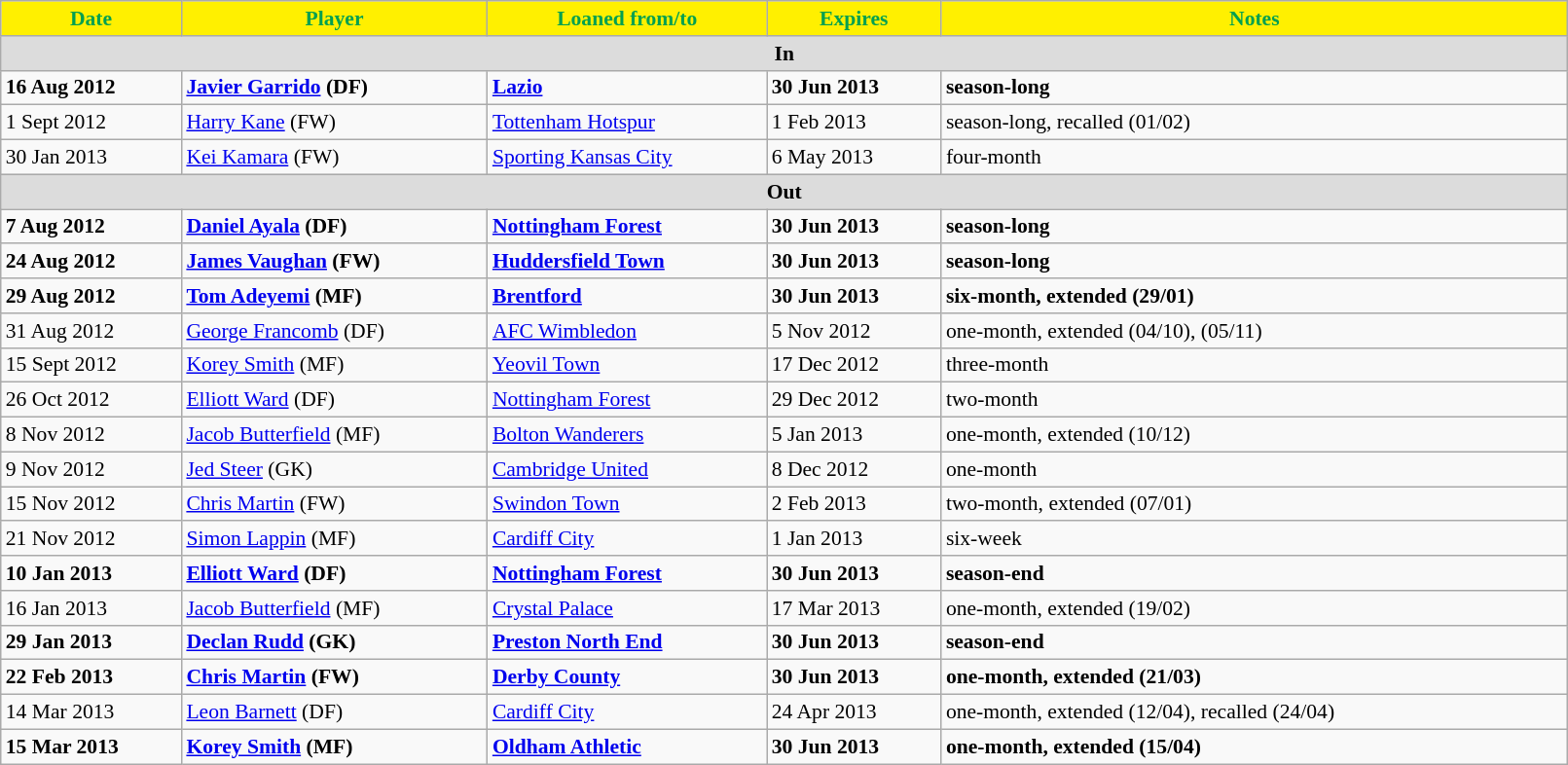<table class="wikitable"  style="font-size:90%; width:85%;">
<tr>
<th style="background:#fff000; color:#00a050;">Date</th>
<th style="background:#fff000; color:#00a050;">Player</th>
<th style="background:#fff000; color:#00a050;">Loaned from/to</th>
<th style="background:#fff000; color:#00a050;">Expires</th>
<th style="background:#fff000; color:#00a050; width:40%">Notes</th>
</tr>
<tr>
<th colspan="6"  style="background:#dcdcdc; text-align:center;">In</th>
</tr>
<tr style="font-weight:bold;">
<td>16 Aug 2012</td>
<td> <a href='#'>Javier Garrido</a> (DF)</td>
<td> <a href='#'>Lazio</a></td>
<td>30 Jun 2013</td>
<td>season-long</td>
</tr>
<tr>
<td>1 Sept 2012</td>
<td> <a href='#'>Harry Kane</a> (FW)</td>
<td><a href='#'>Tottenham Hotspur</a></td>
<td>1 Feb 2013</td>
<td>season-long, recalled (01/02)</td>
</tr>
<tr>
<td>30 Jan 2013</td>
<td> <a href='#'>Kei Kamara</a> (FW)</td>
<td> <a href='#'>Sporting Kansas City</a></td>
<td>6 May 2013</td>
<td>four-month</td>
</tr>
<tr>
<th colspan="6"  style="background:#dcdcdc; text-align:center;">Out</th>
</tr>
<tr style="font-weight:bold;">
<td>7 Aug 2012</td>
<td> <a href='#'>Daniel Ayala</a> (DF)</td>
<td><a href='#'>Nottingham Forest</a></td>
<td>30 Jun 2013</td>
<td>season-long</td>
</tr>
<tr style="font-weight:bold;">
<td>24 Aug 2012</td>
<td> <a href='#'>James Vaughan</a> (FW)</td>
<td><a href='#'>Huddersfield Town</a></td>
<td>30 Jun 2013</td>
<td>season-long</td>
</tr>
<tr style="font-weight:bold;">
<td>29 Aug 2012</td>
<td> <a href='#'>Tom Adeyemi</a> (MF)</td>
<td><a href='#'>Brentford</a></td>
<td>30 Jun 2013</td>
<td>six-month, extended (29/01)</td>
</tr>
<tr>
<td>31 Aug 2012</td>
<td> <a href='#'>George Francomb</a> (DF)</td>
<td><a href='#'>AFC Wimbledon</a></td>
<td>5 Nov 2012</td>
<td>one-month, extended (04/10), (05/11)</td>
</tr>
<tr>
<td>15 Sept 2012</td>
<td> <a href='#'>Korey Smith</a> (MF)</td>
<td><a href='#'>Yeovil Town</a></td>
<td>17 Dec 2012</td>
<td>three-month</td>
</tr>
<tr>
<td>26 Oct 2012</td>
<td> <a href='#'>Elliott Ward</a> (DF)</td>
<td><a href='#'>Nottingham Forest</a></td>
<td>29 Dec 2012</td>
<td>two-month</td>
</tr>
<tr>
<td>8 Nov 2012</td>
<td> <a href='#'>Jacob Butterfield</a> (MF)</td>
<td><a href='#'>Bolton Wanderers</a></td>
<td>5 Jan 2013</td>
<td>one-month, extended (10/12)</td>
</tr>
<tr>
<td>9 Nov 2012</td>
<td> <a href='#'>Jed Steer</a> (GK)</td>
<td><a href='#'>Cambridge United</a></td>
<td>8 Dec 2012</td>
<td>one-month</td>
</tr>
<tr>
<td>15 Nov 2012</td>
<td> <a href='#'>Chris Martin</a> (FW)</td>
<td><a href='#'>Swindon Town</a></td>
<td>2 Feb 2013</td>
<td>two-month, extended (07/01)</td>
</tr>
<tr>
<td>21 Nov 2012</td>
<td> <a href='#'>Simon Lappin</a> (MF)</td>
<td><a href='#'>Cardiff City</a></td>
<td>1 Jan 2013</td>
<td>six-week</td>
</tr>
<tr style="font-weight:bold;">
<td>10 Jan 2013</td>
<td> <a href='#'>Elliott Ward</a> (DF)</td>
<td><a href='#'>Nottingham Forest</a></td>
<td>30 Jun 2013</td>
<td>season-end</td>
</tr>
<tr>
<td>16 Jan 2013</td>
<td> <a href='#'>Jacob Butterfield</a> (MF)</td>
<td><a href='#'>Crystal Palace</a></td>
<td>17 Mar 2013</td>
<td>one-month, extended (19/02)</td>
</tr>
<tr style="font-weight:bold;">
<td>29 Jan 2013</td>
<td> <a href='#'>Declan Rudd</a> (GK)</td>
<td><a href='#'>Preston North End</a></td>
<td>30 Jun 2013</td>
<td>season-end</td>
</tr>
<tr style="font-weight:bold;">
<td>22 Feb 2013</td>
<td> <a href='#'>Chris Martin</a> (FW)</td>
<td><a href='#'>Derby County</a></td>
<td>30 Jun 2013</td>
<td>one-month, extended (21/03)</td>
</tr>
<tr>
<td>14 Mar 2013</td>
<td> <a href='#'>Leon Barnett</a> (DF)</td>
<td><a href='#'>Cardiff City</a></td>
<td>24 Apr 2013</td>
<td>one-month, extended (12/04), recalled (24/04)</td>
</tr>
<tr style="font-weight:bold;">
<td>15 Mar 2013</td>
<td> <a href='#'>Korey Smith</a> (MF)</td>
<td><a href='#'>Oldham Athletic</a></td>
<td>30 Jun 2013</td>
<td>one-month, extended (15/04)</td>
</tr>
</table>
